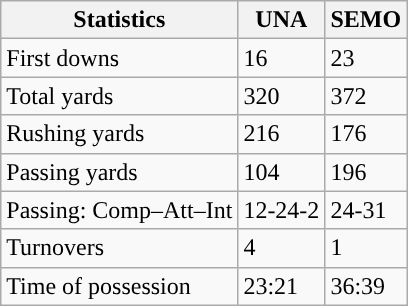<table class="wikitable" style="float:left">
<tr>
<th>Statistics</th>
<th>UNA</th>
<th>SEMO</th>
</tr>
<tr>
<td>First downs</td>
<td>16</td>
<td>23</td>
</tr>
<tr>
<td>Total yards</td>
<td>320</td>
<td>372</td>
</tr>
<tr>
<td>Rushing yards</td>
<td>216</td>
<td>176</td>
</tr>
<tr>
<td>Passing yards</td>
<td>104</td>
<td>196</td>
</tr>
<tr>
<td>Passing: Comp–Att–Int</td>
<td>12-24-2</td>
<td>24-31</td>
</tr>
<tr>
<td>Turnovers</td>
<td>4</td>
<td>1</td>
</tr>
<tr>
<td>Time of possession</td>
<td>23:21</td>
<td>36:39</td>
</tr>
</table>
